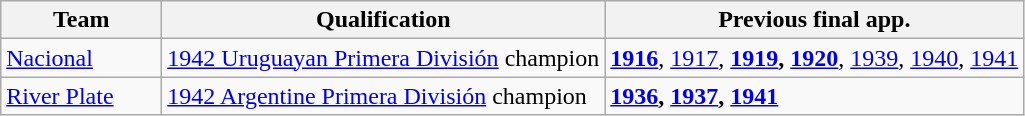<table class="wikitable">
<tr>
<th width= 100px>Team</th>
<th width= px>Qualification</th>
<th width= px>Previous final app.</th>
</tr>
<tr>
<td> <a href='#'>Nacional</a></td>
<td><a href='#'>1942 Uruguayan Primera División</a> champion</td>
<td><strong><a href='#'>1916</a></strong>, <a href='#'>1917</a>, <strong><a href='#'>1919</a>, <a href='#'>1920</a></strong>, <a href='#'>1939</a>, <a href='#'>1940</a>, <a href='#'>1941</a></td>
</tr>
<tr>
<td> <a href='#'>River Plate</a></td>
<td><a href='#'>1942 Argentine Primera División</a> champion</td>
<td><strong><a href='#'>1936</a>, <a href='#'>1937</a>, <a href='#'>1941</a></strong></td>
</tr>
</table>
